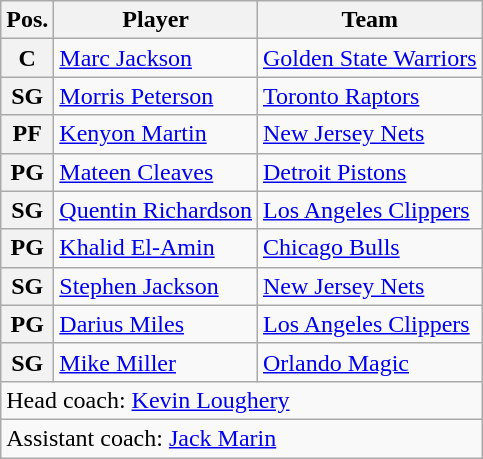<table class="wikitable">
<tr>
<th>Pos.</th>
<th>Player</th>
<th>Team</th>
</tr>
<tr>
<th>C</th>
<td><a href='#'>Marc Jackson</a></td>
<td><a href='#'>Golden State Warriors</a></td>
</tr>
<tr>
<th>SG</th>
<td><a href='#'>Morris Peterson</a></td>
<td><a href='#'>Toronto Raptors</a></td>
</tr>
<tr>
<th>PF</th>
<td><a href='#'>Kenyon Martin</a></td>
<td><a href='#'>New Jersey Nets</a></td>
</tr>
<tr>
<th>PG</th>
<td><a href='#'>Mateen Cleaves</a></td>
<td><a href='#'>Detroit Pistons</a></td>
</tr>
<tr>
<th>SG</th>
<td><a href='#'>Quentin Richardson</a></td>
<td><a href='#'>Los Angeles Clippers</a></td>
</tr>
<tr>
<th>PG</th>
<td><a href='#'>Khalid El-Amin</a></td>
<td><a href='#'>Chicago Bulls</a></td>
</tr>
<tr>
<th>SG</th>
<td><a href='#'>Stephen Jackson</a></td>
<td><a href='#'>New Jersey Nets</a></td>
</tr>
<tr>
<th>PG</th>
<td><a href='#'>Darius Miles</a></td>
<td><a href='#'>Los Angeles Clippers</a></td>
</tr>
<tr>
<th>SG</th>
<td><a href='#'>Mike Miller</a></td>
<td><a href='#'>Orlando Magic</a></td>
</tr>
<tr>
<td colspan="3">Head coach: <a href='#'>Kevin Loughery</a></td>
</tr>
<tr>
<td colspan="3">Assistant coach: <a href='#'>Jack Marin</a></td>
</tr>
</table>
